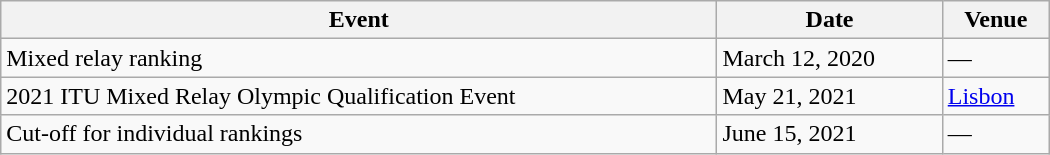<table class="wikitable" width=700>
<tr>
<th>Event</th>
<th>Date</th>
<th>Venue</th>
</tr>
<tr>
<td>Mixed relay ranking</td>
<td>March 12, 2020</td>
<td>—</td>
</tr>
<tr>
<td>2021 ITU Mixed Relay Olympic Qualification Event</td>
<td>May 21, 2021</td>
<td> <a href='#'>Lisbon</a></td>
</tr>
<tr>
<td>Cut-off for individual rankings</td>
<td>June 15, 2021</td>
<td>—</td>
</tr>
</table>
